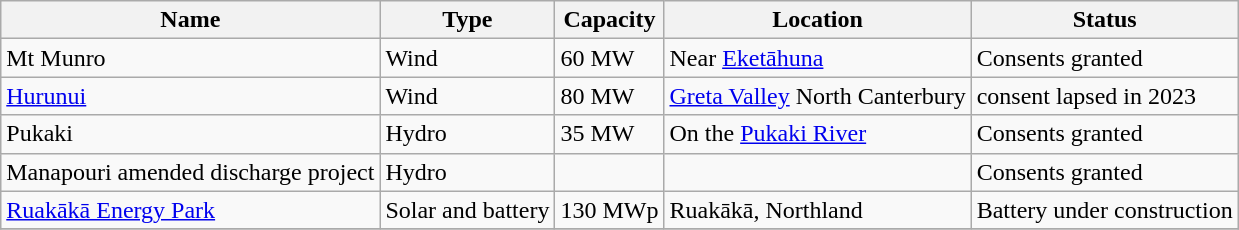<table class="wikitable" align="center">
<tr>
<th>Name</th>
<th>Type</th>
<th>Capacity</th>
<th>Location</th>
<th>Status</th>
</tr>
<tr>
<td>Mt Munro</td>
<td>Wind</td>
<td>60 MW</td>
<td>Near <a href='#'>Eketāhuna</a></td>
<td>Consents granted</td>
</tr>
<tr>
<td><a href='#'>Hurunui</a></td>
<td>Wind</td>
<td>80 MW</td>
<td><a href='#'>Greta Valley</a> North Canterbury</td>
<td>consent lapsed in 2023</td>
</tr>
<tr>
<td>Pukaki</td>
<td>Hydro</td>
<td>35 MW</td>
<td>On the <a href='#'>Pukaki River</a></td>
<td>Consents granted</td>
</tr>
<tr>
<td>Manapouri amended discharge project</td>
<td>Hydro</td>
<td></td>
<td></td>
<td>Consents granted</td>
</tr>
<tr>
<td><a href='#'>Ruakākā Energy Park</a></td>
<td>Solar and battery</td>
<td>130 MWp</td>
<td>Ruakākā, Northland</td>
<td>Battery under construction </td>
</tr>
<tr>
</tr>
</table>
